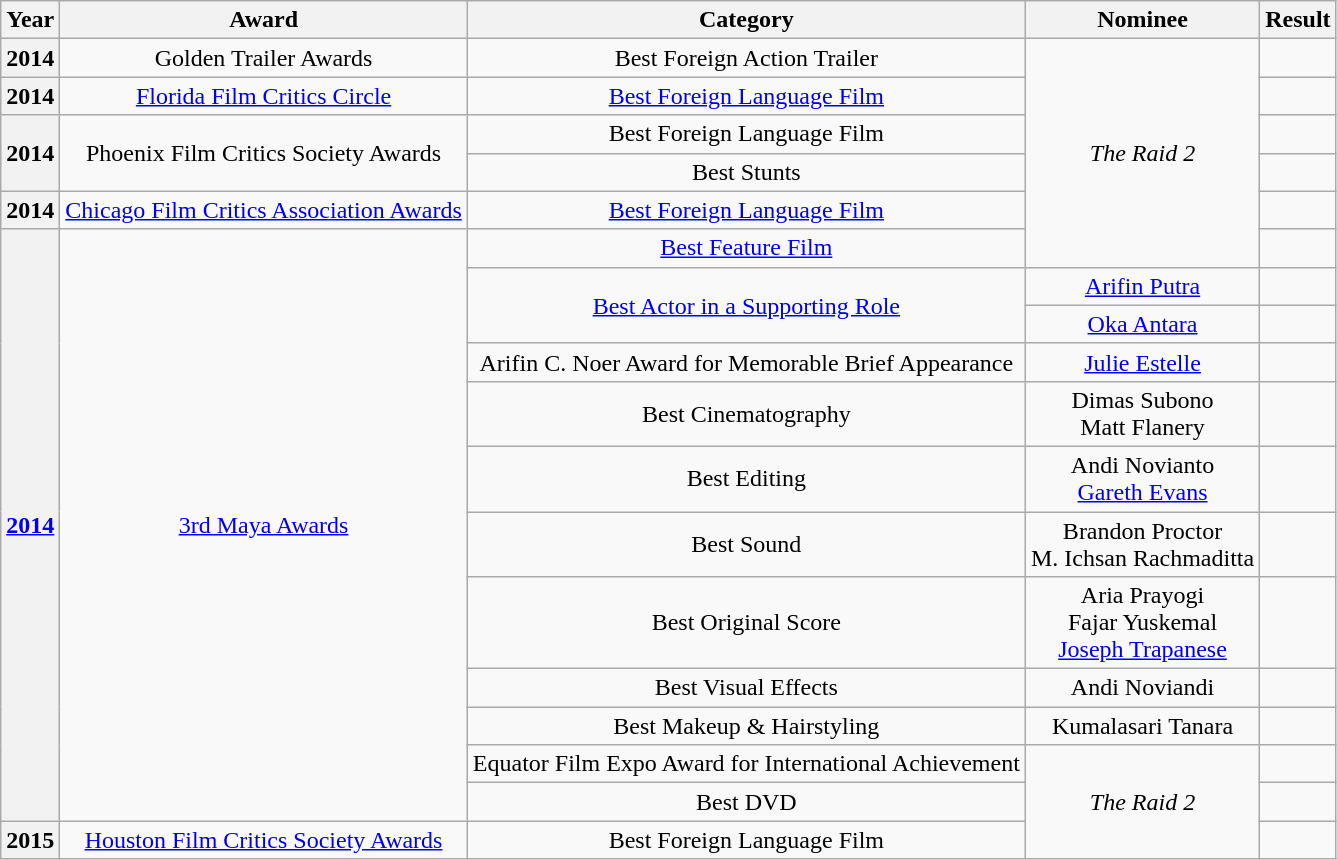<table style="text-align: center" class="wikitable sortable">
<tr>
<th>Year</th>
<th>Award</th>
<th>Category</th>
<th>Nominee</th>
<th>Result</th>
</tr>
<tr>
<th>2014</th>
<td>Golden Trailer Awards</td>
<td>Best Foreign Action Trailer</td>
<td rowspan="6"><em>The Raid 2</em></td>
<td></td>
</tr>
<tr>
<th>2014</th>
<td><a href='#'>Florida Film Critics Circle</a></td>
<td><a href='#'>Best Foreign Language Film</a></td>
<td></td>
</tr>
<tr>
<th rowspan="2">2014</th>
<td rowspan="2">Phoenix Film Critics Society Awards</td>
<td>Best Foreign Language Film</td>
<td></td>
</tr>
<tr>
<td>Best Stunts</td>
<td></td>
</tr>
<tr>
<th>2014</th>
<td><a href='#'>Chicago Film Critics Association Awards</a></td>
<td><a href='#'>Best Foreign Language Film</a></td>
<td></td>
</tr>
<tr>
<th rowspan="12"><a href='#'>2014</a></th>
<td rowspan="12"><a href='#'>3rd Maya Awards</a></td>
<td><a href='#'>Best Feature Film</a></td>
<td></td>
</tr>
<tr>
<td rowspan="2"><a href='#'>Best Actor in a Supporting Role</a></td>
<td><a href='#'>Arifin Putra</a></td>
<td></td>
</tr>
<tr>
<td><a href='#'>Oka Antara</a></td>
<td></td>
</tr>
<tr>
<td>Arifin C. Noer Award for Memorable Brief Appearance</td>
<td><a href='#'>Julie Estelle</a></td>
<td></td>
</tr>
<tr>
<td>Best Cinematography</td>
<td>Dimas Subono <br>Matt Flanery</td>
<td></td>
</tr>
<tr>
<td>Best Editing</td>
<td>Andi Novianto <br><a href='#'>Gareth Evans</a></td>
<td></td>
</tr>
<tr>
<td>Best Sound</td>
<td>Brandon Proctor <br>M. Ichsan Rachmaditta</td>
<td></td>
</tr>
<tr>
<td>Best Original Score</td>
<td>Aria Prayogi <br>Fajar Yuskemal <br><a href='#'>Joseph Trapanese</a></td>
<td></td>
</tr>
<tr>
<td>Best Visual Effects</td>
<td>Andi Noviandi</td>
<td></td>
</tr>
<tr>
<td>Best Makeup & Hairstyling</td>
<td>Kumalasari Tanara</td>
<td></td>
</tr>
<tr>
<td>Equator Film Expo Award for International Achievement</td>
<td rowspan="3"><em>The Raid 2</em></td>
<td></td>
</tr>
<tr>
<td>Best DVD</td>
<td></td>
</tr>
<tr>
<th>2015</th>
<td><a href='#'>Houston Film Critics Society Awards</a></td>
<td>Best Foreign Language Film</td>
<td></td>
</tr>
</table>
